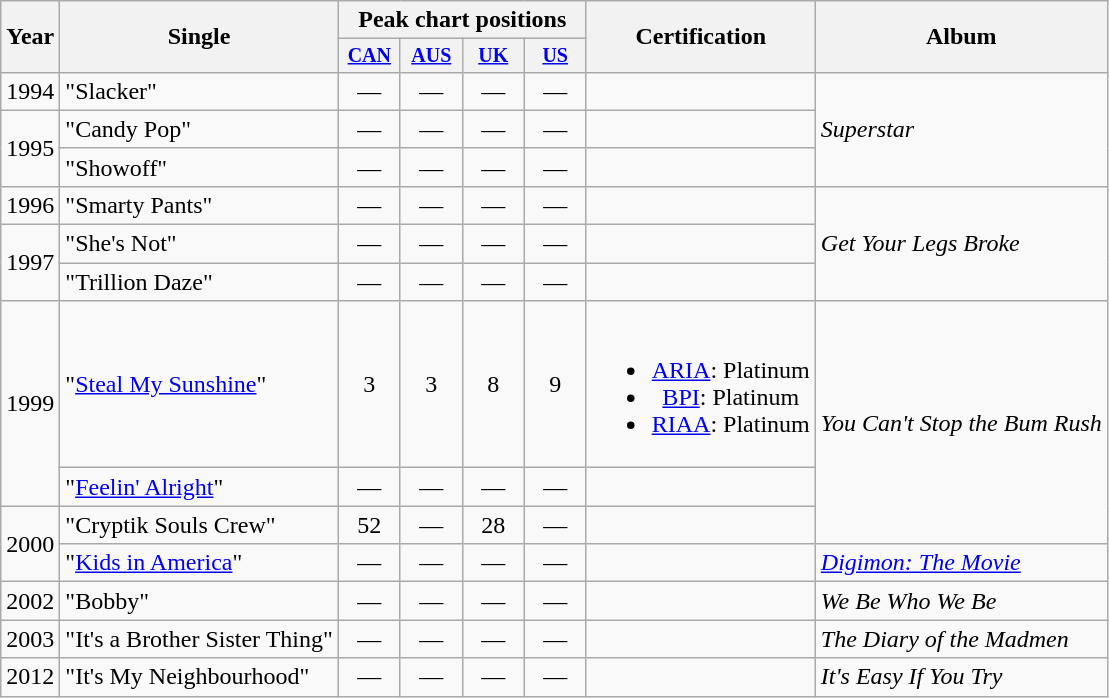<table class="wikitable" style="text-align:center;">
<tr>
<th rowspan="2">Year</th>
<th rowspan="2">Single</th>
<th colspan="4">Peak chart positions</th>
<th rowspan="2">Certification</th>
<th rowspan="2">Album</th>
</tr>
<tr style="font-size:smaller;">
<th style="width:35px;"><a href='#'>CAN</a><br></th>
<th style="width:35px;"><a href='#'>AUS</a><br></th>
<th style="width:35px;"><a href='#'>UK</a><br></th>
<th style="width:35px;"><a href='#'>US</a><br></th>
</tr>
<tr>
<td>1994</td>
<td style="text-align:left;">"Slacker"</td>
<td>—</td>
<td>—</td>
<td>—</td>
<td>—</td>
<td></td>
<td style="text-align:left;" rowspan="3"><em>Superstar</em></td>
</tr>
<tr>
<td rowspan="2">1995</td>
<td style="text-align:left;">"Candy Pop"</td>
<td>—</td>
<td>—</td>
<td>—</td>
<td>—</td>
<td></td>
</tr>
<tr>
<td style="text-align:left;">"Showoff"</td>
<td>—</td>
<td>—</td>
<td>—</td>
<td>—</td>
<td></td>
</tr>
<tr>
<td>1996</td>
<td style="text-align:left;">"Smarty Pants"</td>
<td>—</td>
<td>—</td>
<td>—</td>
<td>—</td>
<td></td>
<td style="text-align:left;" rowspan="3"><em>Get Your Legs Broke</em></td>
</tr>
<tr>
<td rowspan="2">1997</td>
<td style="text-align:left;">"She's Not"</td>
<td>—</td>
<td>—</td>
<td>—</td>
<td>—</td>
<td></td>
</tr>
<tr>
<td style="text-align:left;">"Trillion Daze"</td>
<td>—</td>
<td>—</td>
<td>—</td>
<td>—</td>
<td></td>
</tr>
<tr>
<td rowspan="2">1999</td>
<td style="text-align:left;">"<a href='#'>Steal My Sunshine</a>"</td>
<td>3</td>
<td>3</td>
<td>8</td>
<td>9</td>
<td><br><ul><li><a href='#'>ARIA</a>: Platinum</li><li><a href='#'>BPI</a>: Platinum</li><li><a href='#'>RIAA</a>: Platinum</li></ul></td>
<td style="text-align:left;" rowspan="3"><em>You Can't Stop the Bum Rush</em></td>
</tr>
<tr>
<td style="text-align:left;">"<a href='#'>Feelin' Alright</a>"</td>
<td>—</td>
<td>—</td>
<td>—</td>
<td>—</td>
<td></td>
</tr>
<tr>
<td rowspan="2">2000</td>
<td style="text-align:left;">"Cryptik Souls Crew"</td>
<td>52</td>
<td>—</td>
<td>28</td>
<td>—</td>
<td></td>
</tr>
<tr>
<td style="text-align:left;">"<a href='#'>Kids in America</a>"</td>
<td>—</td>
<td>—</td>
<td>—</td>
<td>—</td>
<td></td>
<td style="text-align:left;"><em><a href='#'>Digimon: The Movie</a></em></td>
</tr>
<tr>
<td>2002</td>
<td style="text-align:left;">"Bobby"</td>
<td>—</td>
<td>—</td>
<td>—</td>
<td>—</td>
<td></td>
<td style="text-align:left;"><em>We Be Who We Be</em></td>
</tr>
<tr>
<td>2003</td>
<td style="text-align:left;">"It's a Brother Sister Thing"</td>
<td>—</td>
<td>—</td>
<td>—</td>
<td>—</td>
<td></td>
<td style="text-align:left;"><em>The Diary of the Madmen</em></td>
</tr>
<tr>
<td>2012</td>
<td style="text-align:left;">"It's My Neighbourhood"</td>
<td>—</td>
<td>—</td>
<td>—</td>
<td>—</td>
<td></td>
<td style="text-align:left;"><em>It's Easy If You Try</em></td>
</tr>
</table>
